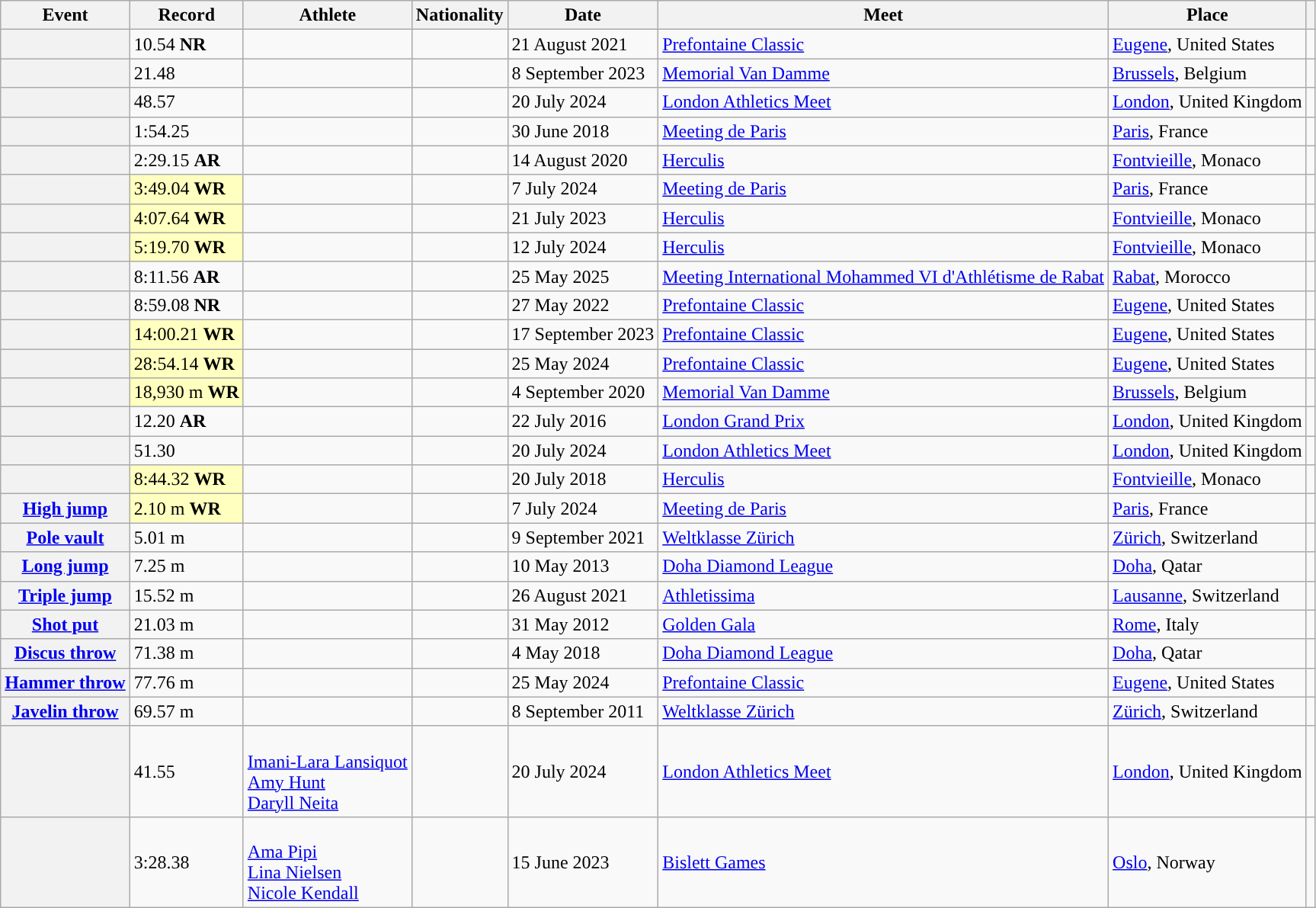<table class="wikitable plainrowheaders sortable">
<tr>
<th scope="col">Event</th>
<th scope="col">Record</th>
<th scope="col">Athlete</th>
<th scope="col">Nationality</th>
<th scope="col">Date</th>
<th scope="col">Meet</th>
<th scope="col">Place</th>
<th scope="col" class="unsortable"></th>
</tr>
<tr>
<th scope="row"></th>
<td>10.54  <strong>NR</strong></td>
<td></td>
<td></td>
<td>21 August 2021</td>
<td><a href='#'>Prefontaine Classic</a></td>
<td><a href='#'>Eugene</a>, United States</td>
<td></td>
</tr>
<tr>
<th scope="row"></th>
<td>21.48 </td>
<td></td>
<td></td>
<td>8 September 2023</td>
<td><a href='#'>Memorial Van Damme</a></td>
<td><a href='#'>Brussels</a>, Belgium</td>
<td></td>
</tr>
<tr>
<th scope="row"></th>
<td>48.57</td>
<td></td>
<td></td>
<td>20 July 2024</td>
<td><a href='#'>London Athletics Meet</a></td>
<td><a href='#'>London</a>, United Kingdom</td>
<td></td>
</tr>
<tr>
<th scope="row"></th>
<td>1:54.25</td>
<td></td>
<td></td>
<td>30 June 2018</td>
<td><a href='#'>Meeting de Paris</a></td>
<td><a href='#'>Paris</a>, France</td>
<td></td>
</tr>
<tr>
<th scope="row"></th>
<td>2:29.15 <strong>AR</strong></td>
<td></td>
<td></td>
<td>14 August 2020</td>
<td><a href='#'>Herculis</a></td>
<td><a href='#'>Fontvieille</a>, Monaco</td>
<td></td>
</tr>
<tr>
<th scope="row"></th>
<td style="background:#ffffbf;">3:49.04 <strong>WR</strong></td>
<td></td>
<td></td>
<td>7 July 2024</td>
<td><a href='#'>Meeting de Paris</a></td>
<td><a href='#'>Paris</a>, France</td>
<td></td>
</tr>
<tr>
<th scope="row"></th>
<td style="background:#ffffbf;">4:07.64 <strong>WR</strong></td>
<td></td>
<td></td>
<td>21 July 2023</td>
<td><a href='#'>Herculis</a></td>
<td><a href='#'>Fontvieille</a>, Monaco</td>
<td></td>
</tr>
<tr>
<th scope="row"></th>
<td style="background:#ffffbf;">5:19.70 <strong>WR</strong></td>
<td></td>
<td></td>
<td>12 July 2024</td>
<td><a href='#'>Herculis</a></td>
<td><a href='#'>Fontvieille</a>, Monaco</td>
<td></td>
</tr>
<tr>
<th scope="row"></th>
<td>8:11.56 <strong>AR</strong></td>
<td></td>
<td></td>
<td>25 May 2025</td>
<td><a href='#'>Meeting International Mohammed VI d'Athlétisme de Rabat</a></td>
<td><a href='#'>Rabat</a>, Morocco</td>
<td></td>
</tr>
<tr>
<th scope="row"></th>
<td>8:59.08 <strong>NR</strong></td>
<td></td>
<td></td>
<td>27 May 2022</td>
<td><a href='#'>Prefontaine Classic</a></td>
<td><a href='#'>Eugene</a>, United States</td>
<td></td>
</tr>
<tr>
<th scope="row"></th>
<td style="background:#ffffbf;">14:00.21 <strong>WR</strong></td>
<td></td>
<td></td>
<td>17 September 2023</td>
<td><a href='#'>Prefontaine Classic</a></td>
<td><a href='#'>Eugene</a>, United States</td>
<td></td>
</tr>
<tr>
<th scope="row"></th>
<td style="background:#ffffbf;">28:54.14 <strong>WR</strong></td>
<td></td>
<td></td>
<td>25 May 2024</td>
<td><a href='#'>Prefontaine Classic</a></td>
<td><a href='#'>Eugene</a>, United States</td>
<td></td>
</tr>
<tr>
<th scope="row"></th>
<td style="background:#ffffbf;">18,930 m <strong>WR</strong></td>
<td></td>
<td></td>
<td>4 September 2020</td>
<td><a href='#'>Memorial Van Damme</a></td>
<td><a href='#'>Brussels</a>, Belgium</td>
<td></td>
</tr>
<tr>
<th scope="row"></th>
<td>12.20  <strong>AR</strong></td>
<td></td>
<td></td>
<td>22 July 2016</td>
<td><a href='#'>London Grand Prix</a></td>
<td><a href='#'>London</a>, United Kingdom</td>
<td></td>
</tr>
<tr>
<th scope="row"></th>
<td>51.30</td>
<td></td>
<td></td>
<td>20 July 2024</td>
<td><a href='#'>London Athletics Meet</a></td>
<td><a href='#'>London</a>, United Kingdom</td>
<td></td>
</tr>
<tr>
<th scope="row"></th>
<td style="background:#ffffbf;">8:44.32 <strong>WR</strong></td>
<td></td>
<td></td>
<td>20 July 2018</td>
<td><a href='#'>Herculis</a></td>
<td><a href='#'>Fontvieille</a>, Monaco</td>
<td></td>
</tr>
<tr>
<th scope="row"><a href='#'>High jump</a></th>
<td style="background:#ffffbf;">2.10 m <strong>WR</strong></td>
<td></td>
<td></td>
<td>7 July 2024</td>
<td><a href='#'>Meeting de Paris</a></td>
<td><a href='#'>Paris</a>, France</td>
<td></td>
</tr>
<tr>
<th scope="row"><a href='#'>Pole vault</a></th>
<td>5.01 m</td>
<td></td>
<td></td>
<td>9 September 2021</td>
<td><a href='#'>Weltklasse Zürich</a></td>
<td><a href='#'>Zürich</a>, Switzerland</td>
<td></td>
</tr>
<tr>
<th scope="row"><a href='#'>Long jump</a></th>
<td>7.25 m </td>
<td></td>
<td></td>
<td>10 May 2013</td>
<td><a href='#'>Doha Diamond League</a></td>
<td><a href='#'>Doha</a>, Qatar</td>
<td></td>
</tr>
<tr>
<th scope="row"><a href='#'>Triple jump</a></th>
<td>15.52 m </td>
<td></td>
<td></td>
<td>26 August 2021</td>
<td><a href='#'>Athletissima</a></td>
<td><a href='#'>Lausanne</a>, Switzerland</td>
<td></td>
</tr>
<tr>
<th scope="row"><a href='#'>Shot put</a></th>
<td>21.03 m</td>
<td></td>
<td></td>
<td>31 May 2012</td>
<td><a href='#'>Golden Gala</a></td>
<td><a href='#'>Rome</a>, Italy</td>
<td></td>
</tr>
<tr>
<th scope="row"><a href='#'>Discus throw</a></th>
<td>71.38 m</td>
<td></td>
<td></td>
<td>4 May 2018</td>
<td><a href='#'>Doha Diamond League</a></td>
<td><a href='#'>Doha</a>, Qatar</td>
<td></td>
</tr>
<tr>
<th scope="row"><a href='#'>Hammer throw</a></th>
<td>77.76 m</td>
<td></td>
<td></td>
<td>25 May 2024</td>
<td><a href='#'>Prefontaine Classic</a></td>
<td><a href='#'>Eugene</a>, United States</td>
<td></td>
</tr>
<tr>
<th scope="row"><a href='#'>Javelin throw</a></th>
<td>69.57 m</td>
<td></td>
<td></td>
<td>8 September 2011</td>
<td><a href='#'>Weltklasse Zürich</a></td>
<td><a href='#'>Zürich</a>, Switzerland</td>
<td></td>
</tr>
<tr>
<th scope="row"></th>
<td>41.55</td>
<td><br><a href='#'>Imani-Lara Lansiquot</a><br><a href='#'>Amy Hunt</a><br><a href='#'>Daryll Neita</a></td>
<td></td>
<td>20 July 2024</td>
<td><a href='#'>London Athletics Meet</a></td>
<td><a href='#'>London</a>, United Kingdom</td>
<td></td>
</tr>
<tr>
<th scope="row"></th>
<td>3:28.38</td>
<td><br><a href='#'>Ama Pipi</a><br><a href='#'>Lina Nielsen</a><br><a href='#'>Nicole Kendall</a></td>
<td></td>
<td>15 June 2023</td>
<td><a href='#'>Bislett Games</a></td>
<td><a href='#'>Oslo</a>, Norway</td>
<td></td>
</tr>
</table>
